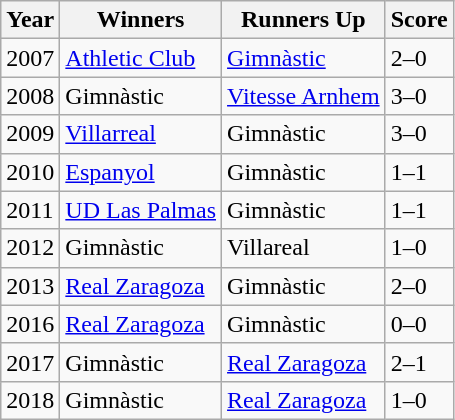<table class="wikitable">
<tr>
<th>Year</th>
<th>Winners</th>
<th>Runners Up</th>
<th>Score</th>
</tr>
<tr>
<td>2007</td>
<td> <a href='#'>Athletic Club</a></td>
<td> <a href='#'>Gimnàstic</a></td>
<td>2–0</td>
</tr>
<tr>
<td>2008</td>
<td> Gimnàstic</td>
<td> <a href='#'>Vitesse Arnhem</a></td>
<td>3–0</td>
</tr>
<tr>
<td>2009</td>
<td> <a href='#'>Villarreal</a></td>
<td> Gimnàstic</td>
<td>3–0</td>
</tr>
<tr>
<td>2010</td>
<td> <a href='#'>Espanyol</a></td>
<td> Gimnàstic</td>
<td>1–1</td>
</tr>
<tr>
<td>2011</td>
<td> <a href='#'>UD Las Palmas</a></td>
<td> Gimnàstic</td>
<td>1–1</td>
</tr>
<tr>
<td>2012</td>
<td> Gimnàstic</td>
<td> Villareal</td>
<td>1–0</td>
</tr>
<tr>
<td>2013</td>
<td> <a href='#'>Real Zaragoza</a></td>
<td> Gimnàstic</td>
<td>2–0</td>
</tr>
<tr>
<td>2016</td>
<td> <a href='#'>Real Zaragoza</a></td>
<td> Gimnàstic</td>
<td>0–0</td>
</tr>
<tr>
<td>2017</td>
<td> Gimnàstic</td>
<td> <a href='#'>Real Zaragoza</a></td>
<td>2–1</td>
</tr>
<tr>
<td>2018</td>
<td> Gimnàstic</td>
<td> <a href='#'>Real Zaragoza</a></td>
<td>1–0</td>
</tr>
</table>
